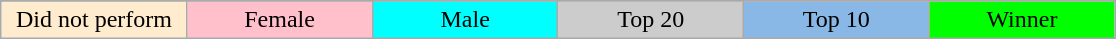<table class="wikitable" style="margin:1em auto; text-align:center;">
<tr>
</tr>
<tr>
<td style="background:#ffebcd; width:15%;">Did not perform</td>
<td style="background:pink; width:15%;">Female</td>
<td style="background:cyan; width:15%;">Male</td>
<td style="background:#ccc; width:15%;">Top 20</td>
<td style="background:#8ab8e6; width:15%;">Top 10</td>
<td style="background:lime; width:15%;">Winner</td>
</tr>
</table>
